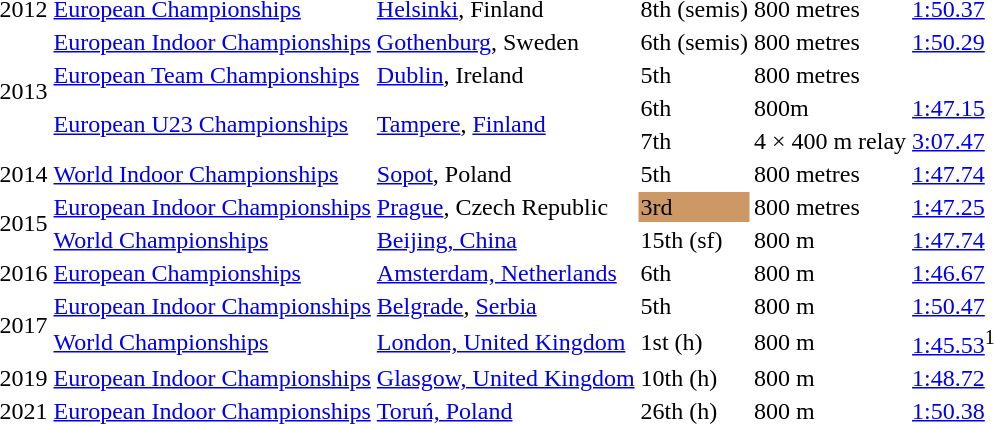<table>
<tr>
<td>2012</td>
<td><a href='#'>European Championships</a></td>
<td><a href='#'>Helsinki</a>, Finland</td>
<td>8th (semis)</td>
<td>800 metres</td>
<td><a href='#'>1:50.37</a></td>
</tr>
<tr>
<td rowspan=4>2013</td>
<td><a href='#'>European Indoor Championships</a></td>
<td><a href='#'>Gothenburg</a>, Sweden</td>
<td>6th (semis)</td>
<td>800 metres</td>
<td><a href='#'>1:50.29</a></td>
</tr>
<tr>
<td><a href='#'>European Team Championships</a></td>
<td><a href='#'>Dublin</a>, Ireland</td>
<td>5th</td>
<td>800 metres</td>
<td></td>
</tr>
<tr>
<td rowspan=2><a href='#'>European U23 Championships</a></td>
<td rowspan=2><a href='#'>Tampere</a>, <a href='#'>Finland</a></td>
<td>6th</td>
<td>800m</td>
<td><a href='#'>1:47.15</a></td>
</tr>
<tr>
<td>7th</td>
<td>4 × 400 m relay</td>
<td><a href='#'>3:07.47</a></td>
</tr>
<tr>
<td>2014</td>
<td><a href='#'>World Indoor Championships</a></td>
<td><a href='#'>Sopot</a>, Poland</td>
<td>5th</td>
<td>800 metres</td>
<td><a href='#'>1:47.74</a></td>
</tr>
<tr>
<td rowspan=2>2015</td>
<td><a href='#'>European Indoor Championships</a></td>
<td><a href='#'>Prague</a>, Czech Republic</td>
<td bgcolor=cc9966>3rd</td>
<td>800 metres</td>
<td><a href='#'>1:47.25</a></td>
</tr>
<tr>
<td><a href='#'>World Championships</a></td>
<td><a href='#'>Beijing, China</a></td>
<td>15th (sf)</td>
<td>800 m</td>
<td><a href='#'>1:47.74</a></td>
</tr>
<tr>
<td>2016</td>
<td><a href='#'>European Championships</a></td>
<td><a href='#'>Amsterdam, Netherlands</a></td>
<td>6th</td>
<td>800 m</td>
<td><a href='#'>1:46.67</a></td>
</tr>
<tr>
<td rowspan=2>2017</td>
<td><a href='#'>European Indoor Championships</a></td>
<td><a href='#'>Belgrade</a>, <a href='#'>Serbia</a></td>
<td>5th</td>
<td>800 m</td>
<td><a href='#'>1:50.47</a></td>
</tr>
<tr>
<td><a href='#'>World Championships</a></td>
<td><a href='#'>London, United Kingdom</a></td>
<td>1st (h)</td>
<td>800 m</td>
<td><a href='#'>1:45.53</a><sup>1</sup></td>
</tr>
<tr>
<td>2019</td>
<td><a href='#'>European Indoor Championships</a></td>
<td><a href='#'>Glasgow, United Kingdom</a></td>
<td>10th (h)</td>
<td>800 m</td>
<td><a href='#'>1:48.72</a></td>
</tr>
<tr>
<td>2021</td>
<td><a href='#'>European Indoor Championships</a></td>
<td><a href='#'>Toruń, Poland</a></td>
<td>26th (h)</td>
<td>800 m</td>
<td><a href='#'>1:50.38</a></td>
</tr>
</table>
